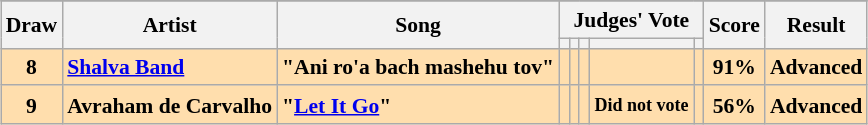<table class="sortable wikitable" style="margin: 1em auto 1em auto; text-align:center; font-size:90%; line-height:18px;">
<tr>
</tr>
<tr>
<th rowspan="2">Draw</th>
<th rowspan="2">Artist</th>
<th rowspan="2">Song</th>
<th colspan="5" class="unsortable">Judges' Vote</th>
<th rowspan="2">Score</th>
<th rowspan="2">Result</th>
</tr>
<tr>
<th class="unsortable"></th>
<th class="unsortable"></th>
<th class="unsortable"></th>
<th class="unsortable"></th>
<th class="unsortable"></th>
</tr>
<tr style="font-weight:bold; background:navajowhite;">
<td>8</td>
<td align="left"><a href='#'>Shalva Band</a></td>
<td align="left">"Ani ro'a bach mashehu tov"</td>
<td></td>
<td></td>
<td></td>
<td></td>
<td></td>
<td>91%</td>
<td>Advanced</td>
</tr>
<tr style="font-weight:bold; background:navajowhite;">
<td>9</td>
<td align="left">Avraham de Carvalho</td>
<td align="left">"<a href='#'>Let It Go</a>"</td>
<td></td>
<td></td>
<td></td>
<td><small>Did not vote</small></td>
<td></td>
<td>56%</td>
<td>Advanced</td>
</tr>
</table>
